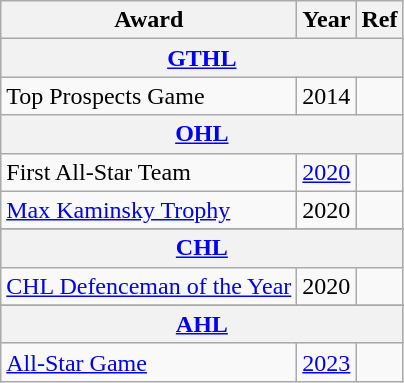<table class="wikitable">
<tr>
<th>Award</th>
<th>Year</th>
<th>Ref</th>
</tr>
<tr ALIGN="center" bgcolor="#e0e0e0">
<th colspan="3"><a href='#'>GTHL</a></th>
</tr>
<tr>
<td>Top Prospects Game</td>
<td>2014</td>
<td></td>
</tr>
<tr>
<th colspan="3"><a href='#'>OHL</a></th>
</tr>
<tr>
<td>First All-Star Team</td>
<td><a href='#'>2020</a></td>
<td></td>
</tr>
<tr>
<td><a href='#'>Max Kaminsky Trophy</a></td>
<td>2020</td>
<td></td>
</tr>
<tr>
</tr>
<tr ALIGN="center" bgcolor="#e0e0e0">
<th colspan="3"><a href='#'>CHL</a></th>
</tr>
<tr>
<td><a href='#'>CHL Defenceman of the Year</a></td>
<td>2020</td>
<td></td>
</tr>
<tr>
</tr>
<tr ALIGN="center" bgcolor="#e0e0e0">
<th colspan="3"><a href='#'>AHL</a></th>
</tr>
<tr>
<td><a href='#'>All-Star Game</a></td>
<td><a href='#'>2023</a></td>
<td></td>
</tr>
</table>
